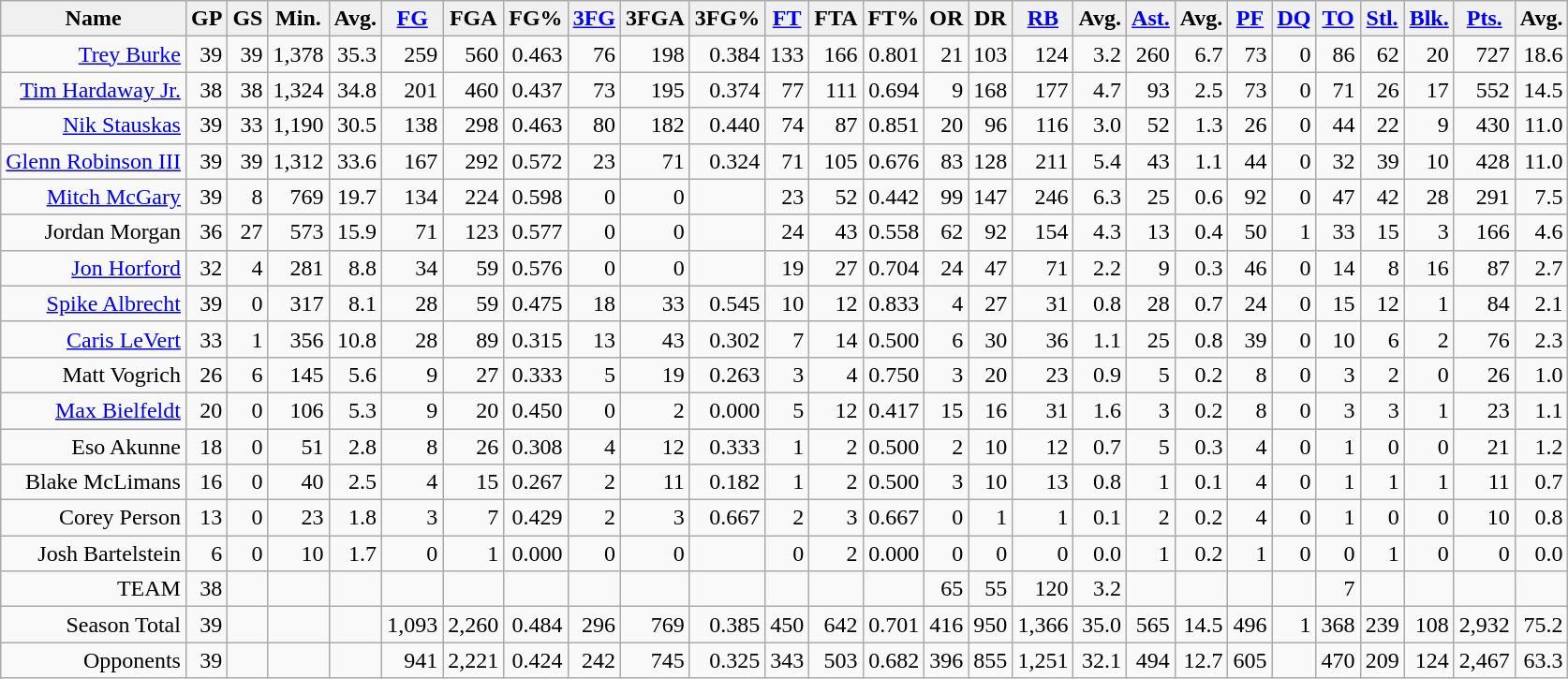<table class="wikitable sortable" style="text-align:right">
<tr>
<td style="text-align:center; background:#f0f0f0;"><strong>Name</strong></td>
<td style="text-align:center; background:#f0f0f0;"><strong>GP</strong></td>
<td style="text-align:center; background:#f0f0f0;"><strong>GS</strong></td>
<td style="text-align:center; background:#f0f0f0;"><strong>Min.</strong></td>
<td style="text-align:center; background:#f0f0f0;"><strong>Avg.</strong></td>
<td style="text-align:center; background:#f0f0f0;"><strong><a href='#'>FG</a></strong></td>
<td style="text-align:center; background:#f0f0f0;"><strong>FGA</strong></td>
<td style="text-align:center; background:#f0f0f0;"><strong>FG%</strong></td>
<td style="text-align:center; background:#f0f0f0;"><strong><a href='#'>3FG</a></strong></td>
<td style="text-align:center; background:#f0f0f0;"><strong>3FGA</strong></td>
<td style="text-align:center; background:#f0f0f0;"><strong>3FG%</strong></td>
<td style="text-align:center; background:#f0f0f0;"><strong><a href='#'>FT</a></strong></td>
<td style="text-align:center; background:#f0f0f0;"><strong>FTA</strong></td>
<td style="text-align:center; background:#f0f0f0;"><strong>FT%</strong></td>
<td style="text-align:center; background:#f0f0f0;"><strong>OR</strong></td>
<td style="text-align:center; background:#f0f0f0;"><strong>DR</strong></td>
<td style="text-align:center; background:#f0f0f0;"><strong><a href='#'>RB</a></strong></td>
<td style="text-align:center; background:#f0f0f0;"><strong>Avg.</strong></td>
<td style="text-align:center; background:#f0f0f0;"><strong><a href='#'>Ast.</a></strong></td>
<td style="text-align:center; background:#f0f0f0;"><strong>Avg.</strong></td>
<td style="text-align:center; background:#f0f0f0;"><strong><a href='#'>PF</a></strong></td>
<td style="text-align:center; background:#f0f0f0;"><strong><a href='#'>DQ</a></strong></td>
<td style="text-align:center; background:#f0f0f0;"><strong><a href='#'>TO</a></strong></td>
<td style="text-align:center; background:#f0f0f0;"><strong><a href='#'>Stl.</a></strong></td>
<td style="text-align:center; background:#f0f0f0;"><strong><a href='#'>Blk.</a></strong></td>
<td style="text-align:center; background:#f0f0f0;"><strong><a href='#'>Pts.</a></strong></td>
<td style="text-align:center; background:#f0f0f0;"><strong>Avg.</strong></td>
</tr>
<tr>
<td><a href='#'>Trey Burke</a></td>
<td>39</td>
<td>39</td>
<td>1,378</td>
<td>35.3</td>
<td>259</td>
<td>560</td>
<td>0.463</td>
<td>76</td>
<td>198</td>
<td>0.384</td>
<td>133</td>
<td>166</td>
<td>0.801</td>
<td>21</td>
<td>103</td>
<td>124</td>
<td>3.2</td>
<td>260</td>
<td>6.7</td>
<td>73</td>
<td>0</td>
<td>86</td>
<td>62</td>
<td>20</td>
<td>727</td>
<td>18.6</td>
</tr>
<tr>
<td><a href='#'>Tim Hardaway Jr.</a></td>
<td>38</td>
<td>38</td>
<td>1,324</td>
<td>34.8</td>
<td>201</td>
<td>460</td>
<td>0.437</td>
<td>73</td>
<td>195</td>
<td>0.374</td>
<td>77</td>
<td>111</td>
<td>0.694</td>
<td>9</td>
<td>168</td>
<td>177</td>
<td>4.7</td>
<td>93</td>
<td>2.5</td>
<td>73</td>
<td>0</td>
<td>71</td>
<td>26</td>
<td>17</td>
<td>552</td>
<td>14.5</td>
</tr>
<tr>
<td><a href='#'>Nik Stauskas</a></td>
<td>39</td>
<td>33</td>
<td>1,190</td>
<td>30.5</td>
<td>138</td>
<td>298</td>
<td>0.463</td>
<td>80</td>
<td>182</td>
<td>0.440</td>
<td>74</td>
<td>87</td>
<td>0.851</td>
<td>20</td>
<td>96</td>
<td>116</td>
<td>3.0</td>
<td>52</td>
<td>1.3</td>
<td>26</td>
<td>0</td>
<td>44</td>
<td>22</td>
<td>9</td>
<td>430</td>
<td>11.0</td>
</tr>
<tr>
<td><a href='#'>Glenn Robinson III</a></td>
<td>39</td>
<td>39</td>
<td>1,312</td>
<td>33.6</td>
<td>167</td>
<td>292</td>
<td>0.572</td>
<td>23</td>
<td>71</td>
<td>0.324</td>
<td>71</td>
<td>105</td>
<td>0.676</td>
<td>83</td>
<td>128</td>
<td>211</td>
<td>5.4</td>
<td>43</td>
<td>1.1</td>
<td>44</td>
<td>0</td>
<td>32</td>
<td>39</td>
<td>10</td>
<td>428</td>
<td>11.0</td>
</tr>
<tr>
<td><a href='#'>Mitch McGary</a></td>
<td>39</td>
<td>8</td>
<td>769</td>
<td>19.7</td>
<td>134</td>
<td>224</td>
<td>0.598</td>
<td>0</td>
<td>0</td>
<td></td>
<td>23</td>
<td>52</td>
<td>0.442</td>
<td>99</td>
<td>147</td>
<td>246</td>
<td>6.3</td>
<td>25</td>
<td>0.6</td>
<td>92</td>
<td>0</td>
<td>47</td>
<td>42</td>
<td>28</td>
<td>291</td>
<td>7.5</td>
</tr>
<tr>
<td>Jordan Morgan</td>
<td>36</td>
<td>27</td>
<td>573</td>
<td>15.9</td>
<td>71</td>
<td>123</td>
<td>0.577</td>
<td>0</td>
<td>0</td>
<td></td>
<td>24</td>
<td>43</td>
<td>0.558</td>
<td>62</td>
<td>92</td>
<td>154</td>
<td>4.3</td>
<td>13</td>
<td>0.4</td>
<td>50</td>
<td>1</td>
<td>33</td>
<td>15</td>
<td>3</td>
<td>166</td>
<td>4.6</td>
</tr>
<tr>
<td><a href='#'>Jon Horford</a></td>
<td>32</td>
<td>4</td>
<td>281</td>
<td>8.8</td>
<td>34</td>
<td>59</td>
<td>0.576</td>
<td>0</td>
<td>0</td>
<td></td>
<td>19</td>
<td>27</td>
<td>0.704</td>
<td>24</td>
<td>47</td>
<td>71</td>
<td>2.2</td>
<td>9</td>
<td>0.3</td>
<td>46</td>
<td>0</td>
<td>14</td>
<td>8</td>
<td>16</td>
<td>87</td>
<td>2.7</td>
</tr>
<tr>
<td><a href='#'>Spike Albrecht</a></td>
<td>39</td>
<td>0</td>
<td>317</td>
<td>8.1</td>
<td>28</td>
<td>59</td>
<td>0.475</td>
<td>18</td>
<td>33</td>
<td>0.545</td>
<td>10</td>
<td>12</td>
<td>0.833</td>
<td>4</td>
<td>27</td>
<td>31</td>
<td>0.8</td>
<td>28</td>
<td>0.7</td>
<td>24</td>
<td>0</td>
<td>15</td>
<td>12</td>
<td>1</td>
<td>84</td>
<td>2.1</td>
</tr>
<tr>
<td><a href='#'>Caris LeVert</a></td>
<td>33</td>
<td>1</td>
<td>356</td>
<td>10.8</td>
<td>28</td>
<td>89</td>
<td>0.315</td>
<td>13</td>
<td>43</td>
<td>0.302</td>
<td>7</td>
<td>14</td>
<td>0.500</td>
<td>6</td>
<td>30</td>
<td>36</td>
<td>1.1</td>
<td>25</td>
<td>0.8</td>
<td>39</td>
<td>0</td>
<td>10</td>
<td>6</td>
<td>2</td>
<td>76</td>
<td>2.3</td>
</tr>
<tr>
<td>Matt Vogrich</td>
<td>26</td>
<td>6</td>
<td>145</td>
<td>5.6</td>
<td>9</td>
<td>27</td>
<td>0.333</td>
<td>5</td>
<td>19</td>
<td>0.263</td>
<td>3</td>
<td>4</td>
<td>0.750</td>
<td>3</td>
<td>20</td>
<td>23</td>
<td>0.9</td>
<td>5</td>
<td>0.2</td>
<td>8</td>
<td>0</td>
<td>3</td>
<td>2</td>
<td>0</td>
<td>26</td>
<td>1.0</td>
</tr>
<tr>
<td><a href='#'>Max Bielfeldt</a></td>
<td>20</td>
<td>0</td>
<td>106</td>
<td>5.3</td>
<td>9</td>
<td>20</td>
<td>0.450</td>
<td>0</td>
<td>2</td>
<td>0.000</td>
<td>5</td>
<td>12</td>
<td>0.417</td>
<td>15</td>
<td>16</td>
<td>31</td>
<td>1.6</td>
<td>3</td>
<td>0.2</td>
<td>8</td>
<td>0</td>
<td>3</td>
<td>3</td>
<td>1</td>
<td>23</td>
<td>1.1</td>
</tr>
<tr>
<td>Eso Akunne</td>
<td>18</td>
<td>0</td>
<td>51</td>
<td>2.8</td>
<td>8</td>
<td>26</td>
<td>0.308</td>
<td>4</td>
<td>12</td>
<td>0.333</td>
<td>1</td>
<td>2</td>
<td>0.500</td>
<td>2</td>
<td>10</td>
<td>12</td>
<td>0.7</td>
<td>5</td>
<td>0.3</td>
<td>4</td>
<td>0</td>
<td>1</td>
<td>0</td>
<td>0</td>
<td>21</td>
<td>1.2</td>
</tr>
<tr>
<td>Blake McLimans</td>
<td>16</td>
<td>0</td>
<td>40</td>
<td>2.5</td>
<td>4</td>
<td>15</td>
<td>0.267</td>
<td>2</td>
<td>11</td>
<td>0.182</td>
<td>1</td>
<td>2</td>
<td>0.500</td>
<td>3</td>
<td>10</td>
<td>13</td>
<td>0.8</td>
<td>1</td>
<td>0.1</td>
<td>4</td>
<td>0</td>
<td>1</td>
<td>1</td>
<td>1</td>
<td>11</td>
<td>0.7</td>
</tr>
<tr>
<td>Corey Person</td>
<td>13</td>
<td>0</td>
<td>23</td>
<td>1.8</td>
<td>3</td>
<td>7</td>
<td>0.429</td>
<td>2</td>
<td>3</td>
<td>0.667</td>
<td>2</td>
<td>3</td>
<td>0.667</td>
<td>0</td>
<td>1</td>
<td>1</td>
<td>0.1</td>
<td>2</td>
<td>0.2</td>
<td>4</td>
<td>0</td>
<td>1</td>
<td>0</td>
<td>0</td>
<td>10</td>
<td>0.8</td>
</tr>
<tr>
<td>Josh Bartelstein</td>
<td>6</td>
<td>0</td>
<td>10</td>
<td>1.7</td>
<td>0</td>
<td>1</td>
<td>0.000</td>
<td>0</td>
<td>0</td>
<td></td>
<td>0</td>
<td>2</td>
<td>0.000</td>
<td>0</td>
<td>0</td>
<td>0</td>
<td>0.0</td>
<td>1</td>
<td>0.2</td>
<td>1</td>
<td>0</td>
<td>0</td>
<td>1</td>
<td>0</td>
<td>0</td>
<td>0.0</td>
</tr>
<tr>
<td>TEAM</td>
<td>38</td>
<td></td>
<td></td>
<td></td>
<td></td>
<td></td>
<td></td>
<td></td>
<td></td>
<td></td>
<td></td>
<td></td>
<td></td>
<td>65</td>
<td>55</td>
<td>120</td>
<td>3.2</td>
<td></td>
<td></td>
<td></td>
<td></td>
<td>7</td>
<td></td>
<td></td>
<td></td>
<td></td>
</tr>
<tr>
<td>Season Total</td>
<td>39</td>
<td></td>
<td></td>
<td></td>
<td>1,093</td>
<td>2,260</td>
<td>0.484</td>
<td>296</td>
<td>769</td>
<td>0.385</td>
<td>450</td>
<td>642</td>
<td>0.701</td>
<td>416</td>
<td>950</td>
<td>1,366</td>
<td>35.0</td>
<td>565</td>
<td>14.5</td>
<td>496</td>
<td>1</td>
<td>368</td>
<td>239</td>
<td>108</td>
<td>2,932</td>
<td>75.2</td>
</tr>
<tr>
<td>Opponents</td>
<td>39</td>
<td></td>
<td></td>
<td></td>
<td>941</td>
<td>2,221</td>
<td>0.424</td>
<td>242</td>
<td>745</td>
<td>0.325</td>
<td>343</td>
<td>503</td>
<td>0.682</td>
<td>396</td>
<td>855</td>
<td>1,251</td>
<td>32.1</td>
<td>494</td>
<td>12.7</td>
<td>605</td>
<td></td>
<td>470</td>
<td>209</td>
<td>124</td>
<td>2,467</td>
<td>63.3</td>
</tr>
</table>
